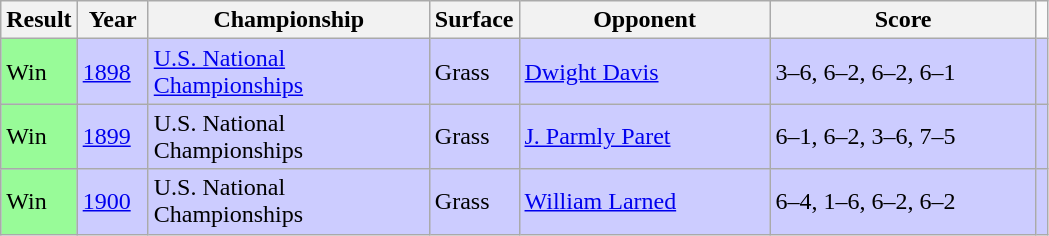<table class="sortable wikitable">
<tr>
<th style="width:40px">Result</th>
<th style="width:40px">Year</th>
<th style="width:180px">Championship</th>
<th style="width:50px">Surface</th>
<th style="width:160px">Opponent</th>
<th style="width:170px" class="unsortable">Score</th>
</tr>
<tr style="background:#ccccff;">
<td style="background:#98fb98;">Win</td>
<td><a href='#'>1898</a></td>
<td><a href='#'>U.S. National Championships</a></td>
<td>Grass</td>
<td> <a href='#'>Dwight Davis</a></td>
<td>3–6, 6–2, 6–2, 6–1</td>
<td></td>
</tr>
<tr style="background:#ccccff;">
<td style="background:#98fb98;">Win</td>
<td><a href='#'>1899</a></td>
<td>U.S. National Championships</td>
<td>Grass</td>
<td> <a href='#'>J. Parmly Paret</a></td>
<td>6–1, 6–2, 3–6, 7–5</td>
<td></td>
</tr>
<tr style="background:#ccccff;">
<td style="background:#98fb98;">Win</td>
<td><a href='#'>1900</a></td>
<td>U.S. National Championships</td>
<td>Grass</td>
<td> <a href='#'>William Larned</a></td>
<td>6–4, 1–6, 6–2, 6–2</td>
<td></td>
</tr>
</table>
